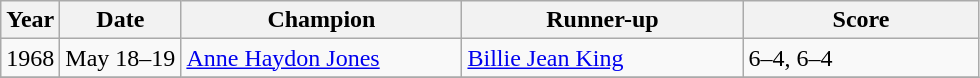<table class="wikitable">
<tr>
<th>Year</th>
<th>Date</th>
<th style="width:180px">Champion</th>
<th style="width:180px">Runner-up</th>
<th style="width:150px">Score</th>
</tr>
<tr>
<td>1968</td>
<td>May 18–19</td>
<td> <a href='#'>Anne Haydon Jones</a></td>
<td> <a href='#'>Billie Jean King</a></td>
<td>6–4, 6–4</td>
</tr>
<tr>
</tr>
</table>
